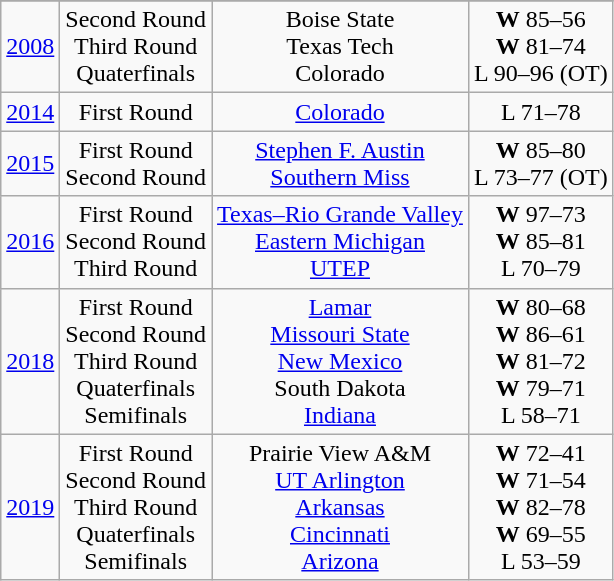<table class="wikitable" style="text-align:center">
<tr>
</tr>
<tr>
<td><a href='#'>2008</a></td>
<td>Second Round<br>Third Round<br>Quaterfinals</td>
<td>Boise State<br>Texas Tech<br>Colorado</td>
<td><strong>W</strong> 85–56<br><strong>W</strong> 81–74<br>L 90–96 (OT)</td>
</tr>
<tr>
<td><a href='#'>2014</a></td>
<td>First Round</td>
<td><a href='#'>Colorado</a></td>
<td>L 71–78</td>
</tr>
<tr>
<td><a href='#'>2015</a></td>
<td>First Round<br>Second Round</td>
<td><a href='#'>Stephen F. Austin</a><br><a href='#'>Southern Miss</a></td>
<td><strong>W</strong> 85–80<br>L 73–77 (OT)</td>
</tr>
<tr>
<td><a href='#'>2016</a></td>
<td>First Round<br>Second Round<br>Third Round</td>
<td><a href='#'>Texas–Rio Grande Valley</a><br><a href='#'>Eastern Michigan</a><br><a href='#'>UTEP</a></td>
<td><strong>W</strong> 97–73<br><strong>W</strong> 85–81<br>L 70–79</td>
</tr>
<tr>
<td><a href='#'>2018</a></td>
<td>First Round<br>Second Round<br>Third Round<br>Quaterfinals<br>Semifinals</td>
<td><a href='#'>Lamar</a><br><a href='#'>Missouri State</a><br><a href='#'>New Mexico</a><br>South Dakota<br><a href='#'>Indiana</a></td>
<td><strong>W</strong> 80–68<br><strong>W</strong> 86–61<br><strong>W</strong> 81–72<br><strong>W</strong> 79–71<br>L 58–71</td>
</tr>
<tr>
<td><a href='#'>2019</a></td>
<td>First Round<br>Second Round<br>Third Round<br>Quaterfinals<br>Semifinals</td>
<td>Prairie View A&M<br><a href='#'>UT Arlington</a><br><a href='#'>Arkansas</a><br><a href='#'>Cincinnati</a><br><a href='#'>Arizona</a></td>
<td><strong>W</strong> 72–41<br><strong>W</strong> 71–54<br><strong>W</strong> 82–78<br><strong>W</strong> 69–55<br>L 53–59</td>
</tr>
</table>
